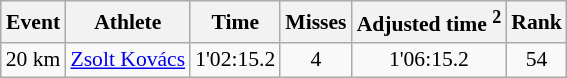<table class="wikitable" style="font-size:90%">
<tr>
<th>Event</th>
<th>Athlete</th>
<th>Time</th>
<th>Misses</th>
<th>Adjusted time <sup>2</sup></th>
<th>Rank</th>
</tr>
<tr>
<td>20 km</td>
<td><a href='#'>Zsolt Kovács</a></td>
<td align="center">1'02:15.2</td>
<td align="center">4</td>
<td align="center">1'06:15.2</td>
<td align="center">54</td>
</tr>
</table>
